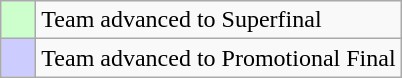<table class="wikitable">
<tr>
<td style="background:#ccffcc;">    </td>
<td>Team advanced to Superfinal</td>
</tr>
<tr>
<td style="background:#ccccff;">    </td>
<td>Team advanced to Promotional Final</td>
</tr>
</table>
